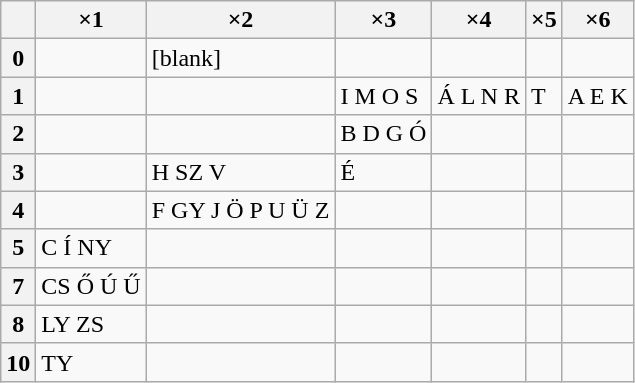<table class="wikitable floatright">
<tr>
<th></th>
<th>×1</th>
<th>×2</th>
<th>×3</th>
<th>×4</th>
<th>×5</th>
<th>×6</th>
</tr>
<tr>
<th>0</th>
<td></td>
<td>[blank]</td>
<td></td>
<td></td>
<td></td>
<td></td>
</tr>
<tr>
<th>1</th>
<td></td>
<td></td>
<td>I M O S</td>
<td>Á L N R</td>
<td>T</td>
<td>A E K</td>
</tr>
<tr>
<th>2</th>
<td></td>
<td></td>
<td>B D G Ó</td>
<td></td>
<td></td>
<td></td>
</tr>
<tr>
<th>3</th>
<td></td>
<td>H SZ V</td>
<td>É</td>
<td></td>
<td></td>
<td></td>
</tr>
<tr>
<th>4</th>
<td></td>
<td>F GY J Ö P U Ü Z</td>
<td></td>
<td></td>
<td></td>
<td></td>
</tr>
<tr>
<th>5</th>
<td>C Í NY</td>
<td></td>
<td></td>
<td></td>
<td></td>
<td></td>
</tr>
<tr>
<th>7</th>
<td>CS Ő Ú Ű</td>
<td></td>
<td></td>
<td></td>
<td></td>
<td></td>
</tr>
<tr>
<th>8</th>
<td>LY ZS</td>
<td></td>
<td></td>
<td></td>
<td></td>
<td></td>
</tr>
<tr>
<th>10</th>
<td>TY</td>
<td></td>
<td></td>
<td></td>
<td></td>
<td></td>
</tr>
</table>
